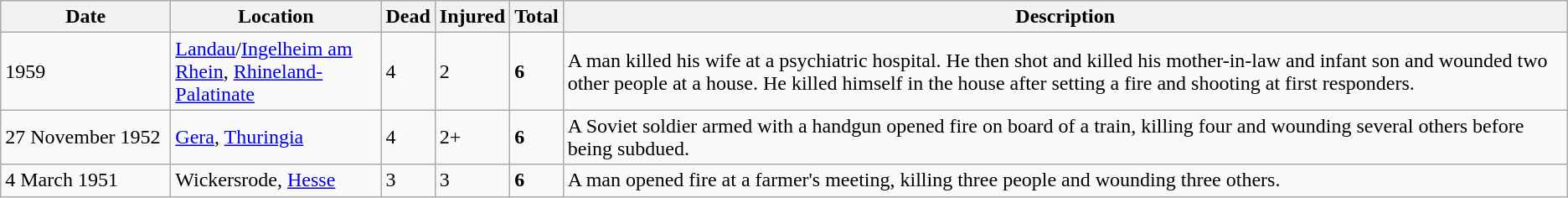<table class="wikitable sortable">
<tr>
<th scope="col" style="width: 8rem;">Date</th>
<th scope="col" style="width: 10rem;">Location</th>
<th data-sort-type=number>Dead</th>
<th data-sort-type=number>Injured</th>
<th data-sort-type=number>Total</th>
<th class=unsortable>Description</th>
</tr>
<tr>
<td>1959</td>
<td><a href='#'>Landau</a>/<a href='#'>Ingelheim am Rhein</a>, <a href='#'>Rhineland-Palatinate</a></td>
<td>4</td>
<td>2</td>
<td><strong>6</strong></td>
<td>A man killed his wife at a psychiatric hospital. He then shot and killed his mother-in-law and infant son and wounded two other people at a house. He killed himself in the house after setting a fire and shooting at first responders.</td>
</tr>
<tr>
<td>27 November 1952</td>
<td><a href='#'>Gera</a>, <a href='#'>Thuringia</a></td>
<td>4</td>
<td>2+</td>
<td><strong>6</strong></td>
<td>A Soviet soldier armed with a handgun opened fire on board of a train, killing four and wounding several others before being subdued.</td>
</tr>
<tr>
<td>4 March 1951</td>
<td>Wickersrode, <a href='#'>Hesse</a></td>
<td>3</td>
<td>3</td>
<td><strong>6</strong></td>
<td>A man opened fire at a farmer's meeting, killing three people and wounding three others.</td>
</tr>
</table>
